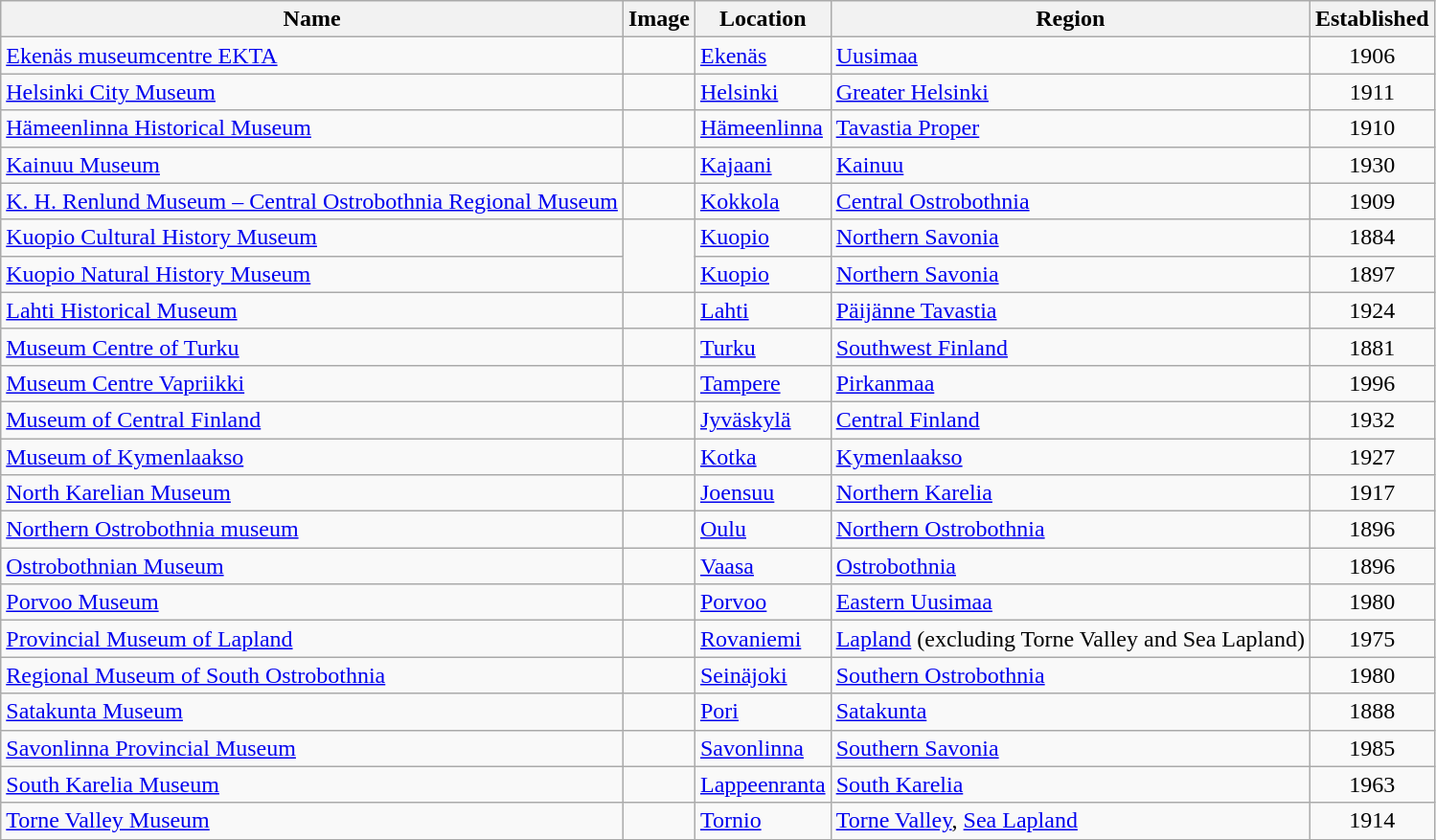<table class="wikitable sortable">
<tr>
<th>Name</th>
<th>Image</th>
<th>Location</th>
<th>Region</th>
<th>Established</th>
</tr>
<tr>
<td><a href='#'>Ekenäs museumcentre EKTA</a></td>
<td></td>
<td><a href='#'>Ekenäs</a></td>
<td><a href='#'>Uusimaa</a></td>
<td align=center>1906</td>
</tr>
<tr>
<td><a href='#'>Helsinki City Museum</a></td>
<td></td>
<td><a href='#'>Helsinki</a></td>
<td><a href='#'>Greater Helsinki</a></td>
<td align=center>1911</td>
</tr>
<tr>
<td><a href='#'>Hämeenlinna Historical Museum</a></td>
<td></td>
<td><a href='#'>Hämeenlinna</a></td>
<td><a href='#'>Tavastia Proper</a></td>
<td align=center>1910</td>
</tr>
<tr>
<td><a href='#'>Kainuu Museum</a></td>
<td></td>
<td><a href='#'>Kajaani</a></td>
<td><a href='#'>Kainuu</a></td>
<td align=center>1930</td>
</tr>
<tr>
<td><a href='#'>K. H. Renlund Museum – Central Ostrobothnia Regional Museum</a></td>
<td></td>
<td><a href='#'>Kokkola</a></td>
<td><a href='#'>Central Ostrobothnia</a></td>
<td align=center>1909</td>
</tr>
<tr>
<td><a href='#'>Kuopio Cultural History Museum</a></td>
<td rowspan="2"></td>
<td><a href='#'>Kuopio</a></td>
<td><a href='#'>Northern Savonia</a></td>
<td align=center>1884</td>
</tr>
<tr>
<td><a href='#'>Kuopio Natural History Museum</a></td>
<td><a href='#'>Kuopio</a></td>
<td><a href='#'>Northern Savonia</a></td>
<td align=center>1897</td>
</tr>
<tr>
<td><a href='#'>Lahti Historical Museum</a></td>
<td></td>
<td><a href='#'>Lahti</a></td>
<td><a href='#'>Päijänne Tavastia</a></td>
<td align=center>1924</td>
</tr>
<tr>
<td><a href='#'>Museum Centre of Turku</a></td>
<td></td>
<td><a href='#'>Turku</a></td>
<td><a href='#'>Southwest Finland</a></td>
<td align=center>1881</td>
</tr>
<tr>
<td><a href='#'>Museum Centre Vapriikki</a></td>
<td></td>
<td><a href='#'>Tampere</a></td>
<td><a href='#'>Pirkanmaa</a></td>
<td align=center>1996</td>
</tr>
<tr>
<td><a href='#'>Museum of Central Finland</a></td>
<td></td>
<td><a href='#'>Jyväskylä</a></td>
<td><a href='#'>Central Finland</a></td>
<td align=center>1932</td>
</tr>
<tr>
<td><a href='#'>Museum of Kymenlaakso</a></td>
<td></td>
<td><a href='#'>Kotka</a></td>
<td><a href='#'>Kymenlaakso</a></td>
<td align=center>1927</td>
</tr>
<tr>
<td><a href='#'>North Karelian Museum</a></td>
<td></td>
<td><a href='#'>Joensuu</a></td>
<td><a href='#'>Northern Karelia</a></td>
<td align=center>1917</td>
</tr>
<tr>
<td><a href='#'>Northern Ostrobothnia museum</a></td>
<td></td>
<td><a href='#'>Oulu</a></td>
<td><a href='#'>Northern Ostrobothnia</a></td>
<td align=center>1896</td>
</tr>
<tr>
<td><a href='#'>Ostrobothnian Museum</a></td>
<td></td>
<td><a href='#'>Vaasa</a></td>
<td><a href='#'>Ostrobothnia</a></td>
<td align=center>1896</td>
</tr>
<tr>
<td><a href='#'>Porvoo Museum</a></td>
<td></td>
<td><a href='#'>Porvoo</a></td>
<td><a href='#'>Eastern Uusimaa</a></td>
<td align=center>1980</td>
</tr>
<tr>
<td><a href='#'>Provincial Museum of Lapland</a></td>
<td></td>
<td><a href='#'>Rovaniemi</a></td>
<td><a href='#'>Lapland</a> (excluding Torne Valley and Sea Lapland)</td>
<td align=center>1975</td>
</tr>
<tr>
<td><a href='#'>Regional Museum of South Ostrobothnia</a></td>
<td></td>
<td><a href='#'>Seinäjoki</a></td>
<td><a href='#'>Southern Ostrobothnia</a></td>
<td align=center>1980</td>
</tr>
<tr>
<td><a href='#'>Satakunta Museum</a></td>
<td></td>
<td><a href='#'>Pori</a></td>
<td><a href='#'>Satakunta</a></td>
<td align=center>1888</td>
</tr>
<tr>
<td><a href='#'>Savonlinna Provincial Museum</a></td>
<td></td>
<td><a href='#'>Savonlinna</a></td>
<td><a href='#'>Southern Savonia</a></td>
<td align=center>1985</td>
</tr>
<tr>
<td><a href='#'>South Karelia Museum</a></td>
<td></td>
<td><a href='#'>Lappeenranta</a></td>
<td><a href='#'>South Karelia</a></td>
<td align=center>1963</td>
</tr>
<tr>
<td><a href='#'>Torne Valley Museum</a></td>
<td><br></td>
<td><a href='#'>Tornio</a></td>
<td><a href='#'>Torne Valley</a>, <a href='#'>Sea Lapland</a></td>
<td align=center>1914</td>
</tr>
</table>
